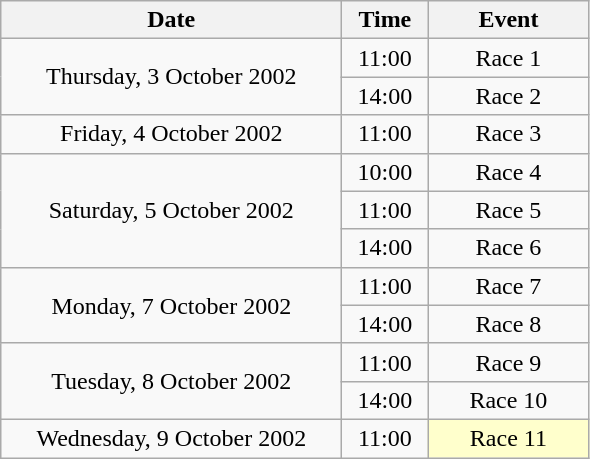<table class = "wikitable" style="text-align:center;">
<tr>
<th width=220>Date</th>
<th width=50>Time</th>
<th width=100>Event</th>
</tr>
<tr>
<td rowspan=2>Thursday, 3 October 2002</td>
<td>11:00</td>
<td>Race 1</td>
</tr>
<tr>
<td>14:00</td>
<td>Race 2</td>
</tr>
<tr>
<td>Friday, 4 October 2002</td>
<td>11:00</td>
<td>Race 3</td>
</tr>
<tr>
<td rowspan=3>Saturday, 5 October 2002</td>
<td>10:00</td>
<td>Race 4</td>
</tr>
<tr>
<td>11:00</td>
<td>Race 5</td>
</tr>
<tr>
<td>14:00</td>
<td>Race 6</td>
</tr>
<tr>
<td rowspan=2>Monday, 7 October 2002</td>
<td>11:00</td>
<td>Race 7</td>
</tr>
<tr>
<td>14:00</td>
<td>Race 8</td>
</tr>
<tr>
<td rowspan=2>Tuesday, 8 October 2002</td>
<td>11:00</td>
<td>Race 9</td>
</tr>
<tr>
<td>14:00</td>
<td>Race 10</td>
</tr>
<tr>
<td>Wednesday, 9 October 2002</td>
<td>11:00</td>
<td bgcolor=ffffcc>Race 11</td>
</tr>
</table>
